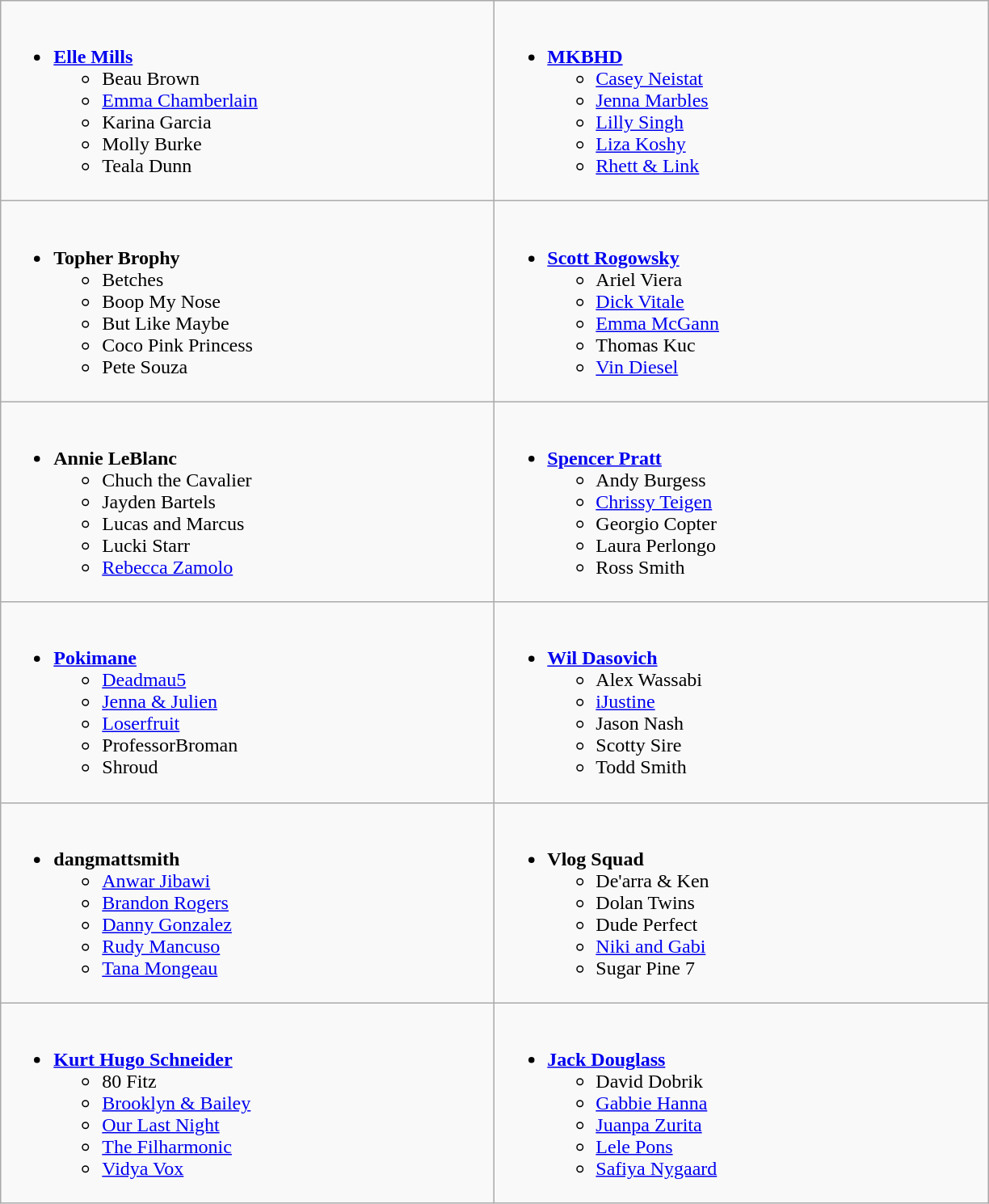<table class="wikitable">
<tr>
<td valign="top" width="400px"><br><ul><li><strong><a href='#'>Elle Mills</a></strong><ul><li>Beau Brown</li><li><a href='#'>Emma Chamberlain</a></li><li>Karina Garcia</li><li>Molly Burke</li><li>Teala Dunn</li></ul></li></ul></td>
<td valign="top" width="400px"><br><ul><li><strong><a href='#'>MKBHD</a></strong><ul><li><a href='#'>Casey Neistat</a></li><li><a href='#'>Jenna Marbles</a></li><li><a href='#'>Lilly Singh</a></li><li><a href='#'>Liza Koshy</a></li><li><a href='#'>Rhett & Link</a></li></ul></li></ul></td>
</tr>
<tr>
<td valign="top" width="400px"><br><ul><li><strong>Topher Brophy</strong><ul><li>Betches</li><li>Boop My Nose</li><li>But Like Maybe</li><li>Coco Pink Princess</li><li>Pete Souza</li></ul></li></ul></td>
<td valign="top" width="400px"><br><ul><li><strong><a href='#'>Scott Rogowsky</a></strong><ul><li>Ariel Viera</li><li><a href='#'>Dick Vitale</a></li><li><a href='#'>Emma McGann</a></li><li>Thomas Kuc</li><li><a href='#'>Vin Diesel</a></li></ul></li></ul></td>
</tr>
<tr>
<td valign="top" width="400px"><br><ul><li><strong>Annie LeBlanc</strong><ul><li>Chuch the Cavalier</li><li>Jayden Bartels</li><li>Lucas and Marcus</li><li>Lucki Starr</li><li><a href='#'>Rebecca Zamolo</a></li></ul></li></ul></td>
<td valign="top" width="400px"><br><ul><li><strong><a href='#'>Spencer Pratt</a></strong><ul><li>Andy Burgess</li><li><a href='#'>Chrissy Teigen</a></li><li>Georgio Copter</li><li>Laura Perlongo</li><li>Ross Smith</li></ul></li></ul></td>
</tr>
<tr>
<td valign="top" width="400px"><br><ul><li><strong><a href='#'>Pokimane</a></strong><ul><li><a href='#'>Deadmau5</a></li><li><a href='#'>Jenna & Julien</a></li><li><a href='#'>Loserfruit</a></li><li>ProfessorBroman</li><li>Shroud</li></ul></li></ul></td>
<td valign="top" width="400px"><br><ul><li><strong><a href='#'>Wil Dasovich</a></strong><ul><li>Alex Wassabi</li><li><a href='#'>iJustine</a></li><li>Jason Nash</li><li>Scotty Sire</li><li>Todd Smith</li></ul></li></ul></td>
</tr>
<tr>
<td valign="top" width="400px"><br><ul><li><strong>dangmattsmith</strong><ul><li><a href='#'>Anwar Jibawi</a></li><li><a href='#'>Brandon Rogers</a></li><li><a href='#'>Danny Gonzalez</a></li><li><a href='#'>Rudy Mancuso</a></li><li><a href='#'>Tana Mongeau</a></li></ul></li></ul></td>
<td valign="top" width="400px"><br><ul><li><strong>Vlog Squad</strong><ul><li>De'arra & Ken</li><li>Dolan Twins</li><li>Dude Perfect</li><li><a href='#'>Niki and Gabi</a></li><li>Sugar Pine 7</li></ul></li></ul></td>
</tr>
<tr>
<td valign="top" width="400px"><br><ul><li><strong><a href='#'>Kurt Hugo Schneider</a></strong><ul><li>80 Fitz</li><li><a href='#'>Brooklyn & Bailey</a></li><li><a href='#'>Our Last Night</a></li><li><a href='#'>The Filharmonic</a></li><li><a href='#'>Vidya Vox</a></li></ul></li></ul></td>
<td valign="top" width="400px"><br><ul><li><strong><a href='#'>Jack Douglass</a></strong><ul><li>David Dobrik</li><li><a href='#'>Gabbie Hanna</a></li><li><a href='#'>Juanpa Zurita</a></li><li><a href='#'>Lele Pons</a></li><li><a href='#'>Safiya Nygaard</a></li></ul></li></ul></td>
</tr>
</table>
